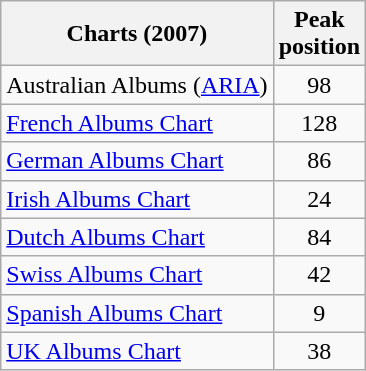<table class="wikitable sortable">
<tr>
<th>Charts (2007)</th>
<th>Peak<br>position</th>
</tr>
<tr>
<td>Australian Albums (<a href='#'>ARIA</a>)</td>
<td style="text-align:center;">98</td>
</tr>
<tr>
<td><a href='#'>French Albums Chart</a></td>
<td style="text-align:center;">128</td>
</tr>
<tr>
<td><a href='#'>German Albums Chart</a></td>
<td style="text-align:center;">86</td>
</tr>
<tr>
<td><a href='#'>Irish Albums Chart</a></td>
<td style="text-align:center;">24</td>
</tr>
<tr>
<td><a href='#'>Dutch Albums Chart</a></td>
<td style="text-align:center;">84</td>
</tr>
<tr>
<td><a href='#'>Swiss Albums Chart</a></td>
<td style="text-align:center;">42</td>
</tr>
<tr>
<td><a href='#'>Spanish Albums Chart</a></td>
<td style="text-align:center;">9</td>
</tr>
<tr>
<td><a href='#'>UK Albums Chart</a></td>
<td style="text-align:center;">38</td>
</tr>
</table>
